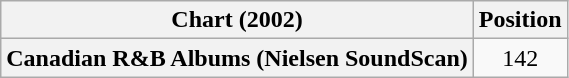<table class="wikitable plainrowheaders sortable" style="text-align:center;">
<tr>
<th>Chart (2002)</th>
<th>Position</th>
</tr>
<tr>
<th scope="row">Canadian R&B Albums (Nielsen SoundScan)</th>
<td>142</td>
</tr>
</table>
